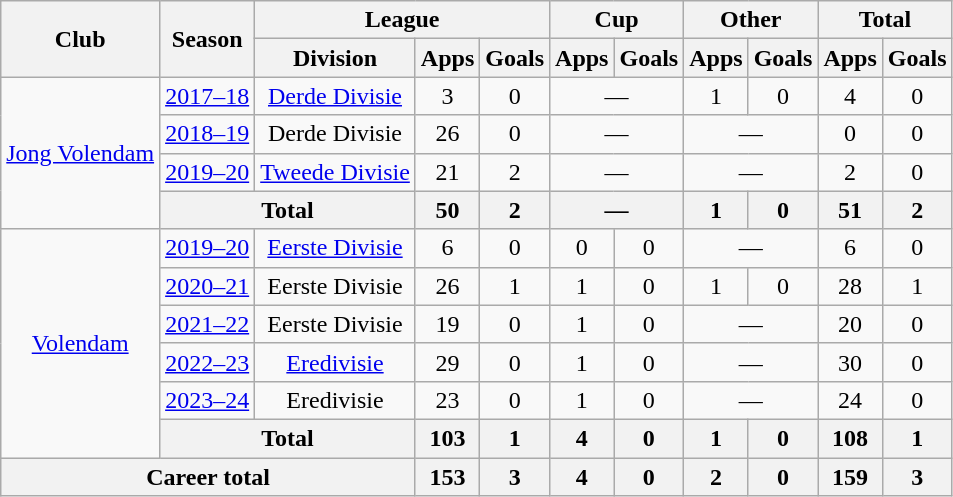<table class="wikitable" style="text-align:center">
<tr>
<th rowspan="2">Club</th>
<th rowspan="2">Season</th>
<th colspan="3">League</th>
<th colspan="2">Cup</th>
<th colspan="2">Other</th>
<th colspan="2">Total</th>
</tr>
<tr>
<th>Division</th>
<th>Apps</th>
<th>Goals</th>
<th>Apps</th>
<th>Goals</th>
<th>Apps</th>
<th>Goals</th>
<th>Apps</th>
<th>Goals</th>
</tr>
<tr>
<td rowspan="4"><a href='#'>Jong Volendam</a></td>
<td><a href='#'>2017–18</a></td>
<td><a href='#'>Derde Divisie</a></td>
<td>3</td>
<td>0</td>
<td colspan="2">—</td>
<td>1</td>
<td>0</td>
<td>4</td>
<td>0</td>
</tr>
<tr>
<td><a href='#'>2018–19</a></td>
<td>Derde Divisie</td>
<td>26</td>
<td>0</td>
<td colspan="2">—</td>
<td colspan="2">—</td>
<td>0</td>
<td>0</td>
</tr>
<tr>
<td><a href='#'>2019–20</a></td>
<td><a href='#'>Tweede Divisie</a></td>
<td>21</td>
<td>2</td>
<td colspan="2">—</td>
<td colspan="2">—</td>
<td>2</td>
<td>0</td>
</tr>
<tr>
<th colspan="2">Total</th>
<th>50</th>
<th>2</th>
<th colspan="2">—</th>
<th>1</th>
<th>0</th>
<th>51</th>
<th>2</th>
</tr>
<tr>
<td rowspan="6"><a href='#'>Volendam</a></td>
<td><a href='#'>2019–20</a></td>
<td><a href='#'>Eerste Divisie</a></td>
<td>6</td>
<td>0</td>
<td>0</td>
<td>0</td>
<td colspan="2">—</td>
<td>6</td>
<td>0</td>
</tr>
<tr>
<td><a href='#'>2020–21</a></td>
<td>Eerste Divisie</td>
<td>26</td>
<td>1</td>
<td>1</td>
<td>0</td>
<td>1</td>
<td>0</td>
<td>28</td>
<td>1</td>
</tr>
<tr>
<td><a href='#'>2021–22</a></td>
<td>Eerste Divisie</td>
<td>19</td>
<td>0</td>
<td>1</td>
<td>0</td>
<td colspan="2">—</td>
<td>20</td>
<td>0</td>
</tr>
<tr>
<td><a href='#'>2022–23</a></td>
<td><a href='#'>Eredivisie</a></td>
<td>29</td>
<td>0</td>
<td>1</td>
<td>0</td>
<td colspan="2">—</td>
<td>30</td>
<td>0</td>
</tr>
<tr>
<td><a href='#'>2023–24</a></td>
<td>Eredivisie</td>
<td>23</td>
<td>0</td>
<td>1</td>
<td>0</td>
<td colspan="2">—</td>
<td>24</td>
<td>0</td>
</tr>
<tr>
<th colspan="2">Total</th>
<th>103</th>
<th>1</th>
<th>4</th>
<th>0</th>
<th>1</th>
<th>0</th>
<th>108</th>
<th>1</th>
</tr>
<tr>
<th colspan="3">Career total</th>
<th>153</th>
<th>3</th>
<th>4</th>
<th>0</th>
<th>2</th>
<th>0</th>
<th>159</th>
<th>3</th>
</tr>
</table>
